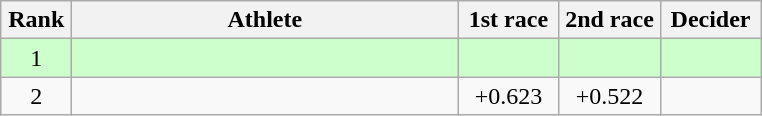<table class=wikitable style="text-align:center">
<tr>
<th width=40>Rank</th>
<th width=250>Athlete</th>
<th width=60>1st race</th>
<th width=60>2nd race</th>
<th width=60>Decider</th>
</tr>
<tr bgcolor="ccffcc">
<td>1</td>
<td align=left></td>
<td></td>
<td></td>
<td></td>
</tr>
<tr>
<td>2</td>
<td align=left></td>
<td>+0.623</td>
<td>+0.522</td>
<td></td>
</tr>
</table>
